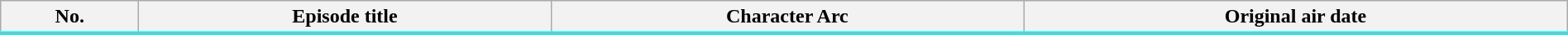<table class="wikitable" style="width:100%; margin:; background:;">
<tr style="border-bottom:3px solid #00FFFF">
<th>No.</th>
<th>Episode title</th>
<th>Character Arc</th>
<th>Original air date</th>
</tr>
<tr>
</tr>
</table>
